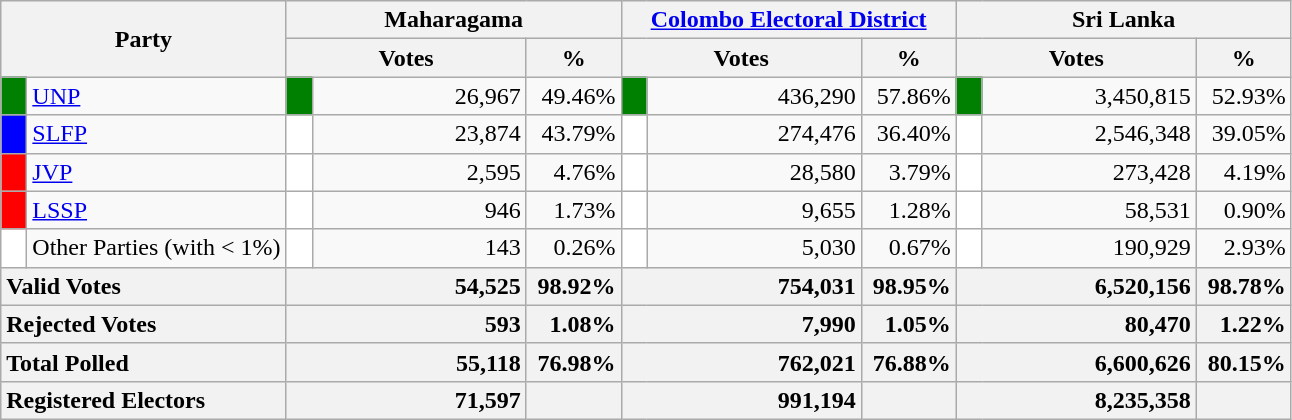<table class="wikitable">
<tr>
<th colspan="2" width="144px"rowspan="2">Party</th>
<th colspan="3" width="216px">Maharagama</th>
<th colspan="3" width="216px"><a href='#'>Colombo Electoral District</a></th>
<th colspan="3" width="216px">Sri Lanka</th>
</tr>
<tr>
<th colspan="2" width="144px">Votes</th>
<th>%</th>
<th colspan="2" width="144px">Votes</th>
<th>%</th>
<th colspan="2" width="144px">Votes</th>
<th>%</th>
</tr>
<tr>
<td style="background-color:green;" width="10px"></td>
<td style="text-align:left;"><a href='#'>UNP</a></td>
<td style="background-color:green;" width="10px"></td>
<td style="text-align:right;">26,967</td>
<td style="text-align:right;">49.46%</td>
<td style="background-color:green;" width="10px"></td>
<td style="text-align:right;">436,290</td>
<td style="text-align:right;">57.86%</td>
<td style="background-color:green;" width="10px"></td>
<td style="text-align:right;">3,450,815</td>
<td style="text-align:right;">52.93%</td>
</tr>
<tr>
<td style="background-color:blue;" width="10px"></td>
<td style="text-align:left;"><a href='#'>SLFP</a></td>
<td style="background-color:white;" width="10px"></td>
<td style="text-align:right;">23,874</td>
<td style="text-align:right;">43.79%</td>
<td style="background-color:white;" width="10px"></td>
<td style="text-align:right;">274,476</td>
<td style="text-align:right;">36.40%</td>
<td style="background-color:white;" width="10px"></td>
<td style="text-align:right;">2,546,348</td>
<td style="text-align:right;">39.05%</td>
</tr>
<tr>
<td style="background-color:red;" width="10px"></td>
<td style="text-align:left;"><a href='#'>JVP</a></td>
<td style="background-color:white;" width="10px"></td>
<td style="text-align:right;">2,595</td>
<td style="text-align:right;">4.76%</td>
<td style="background-color:white;" width="10px"></td>
<td style="text-align:right;">28,580</td>
<td style="text-align:right;">3.79%</td>
<td style="background-color:white;" width="10px"></td>
<td style="text-align:right;">273,428</td>
<td style="text-align:right;">4.19%</td>
</tr>
<tr>
<td style="background-color:red;" width="10px"></td>
<td style="text-align:left;"><a href='#'>LSSP</a></td>
<td style="background-color:white;" width="10px"></td>
<td style="text-align:right;">946</td>
<td style="text-align:right;">1.73%</td>
<td style="background-color:white;" width="10px"></td>
<td style="text-align:right;">9,655</td>
<td style="text-align:right;">1.28%</td>
<td style="background-color:white;" width="10px"></td>
<td style="text-align:right;">58,531</td>
<td style="text-align:right;">0.90%</td>
</tr>
<tr>
<td style="background-color:white;" width="10px"></td>
<td style="text-align:left;">Other Parties (with < 1%)</td>
<td style="background-color:white;" width="10px"></td>
<td style="text-align:right;">143</td>
<td style="text-align:right;">0.26%</td>
<td style="background-color:white;" width="10px"></td>
<td style="text-align:right;">5,030</td>
<td style="text-align:right;">0.67%</td>
<td style="background-color:white;" width="10px"></td>
<td style="text-align:right;">190,929</td>
<td style="text-align:right;">2.93%</td>
</tr>
<tr>
<th colspan="2" width="144px"style="text-align:left;">Valid Votes</th>
<th style="text-align:right;"colspan="2" width="144px">54,525</th>
<th style="text-align:right;">98.92%</th>
<th style="text-align:right;"colspan="2" width="144px">754,031</th>
<th style="text-align:right;">98.95%</th>
<th style="text-align:right;"colspan="2" width="144px">6,520,156</th>
<th style="text-align:right;">98.78%</th>
</tr>
<tr>
<th colspan="2" width="144px"style="text-align:left;">Rejected Votes</th>
<th style="text-align:right;"colspan="2" width="144px">593</th>
<th style="text-align:right;">1.08%</th>
<th style="text-align:right;"colspan="2" width="144px">7,990</th>
<th style="text-align:right;">1.05%</th>
<th style="text-align:right;"colspan="2" width="144px">80,470</th>
<th style="text-align:right;">1.22%</th>
</tr>
<tr>
<th colspan="2" width="144px"style="text-align:left;">Total Polled</th>
<th style="text-align:right;"colspan="2" width="144px">55,118</th>
<th style="text-align:right;">76.98%</th>
<th style="text-align:right;"colspan="2" width="144px">762,021</th>
<th style="text-align:right;">76.88%</th>
<th style="text-align:right;"colspan="2" width="144px">6,600,626</th>
<th style="text-align:right;">80.15%</th>
</tr>
<tr>
<th colspan="2" width="144px"style="text-align:left;">Registered Electors</th>
<th style="text-align:right;"colspan="2" width="144px">71,597</th>
<th></th>
<th style="text-align:right;"colspan="2" width="144px">991,194</th>
<th></th>
<th style="text-align:right;"colspan="2" width="144px">8,235,358</th>
<th></th>
</tr>
</table>
